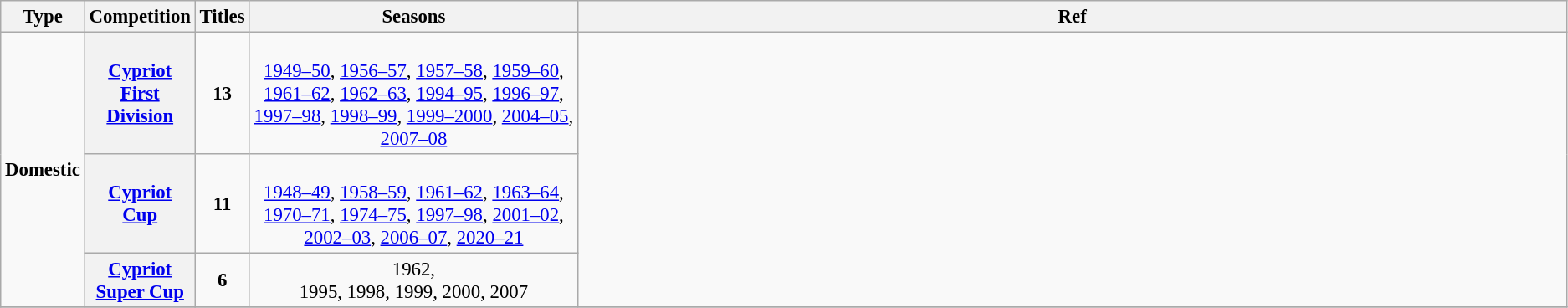<table class="wikitable plainrowheaders" style="font-size:95%; text-align:center;">
<tr>
<th style="width: 1%;">Type</th>
<th style="width: 5%;">Competition</th>
<th style="width: 1%;">Titles</th>
<th style="width: 21%;">Seasons</th>
<th>Ref</th>
</tr>
<tr>
<td rowspan="3"><strong>Domestic</strong></td>
<th scope=col><a href='#'>Cypriot First Division</a></th>
<td align="center"><strong>13</strong></td>
<td><br><a href='#'>1949–50</a>, 
<a href='#'>1956–57</a>, 
<a href='#'>1957–58</a>, 
<a href='#'>1959–60</a>, 
<a href='#'>1961–62</a>, 
<a href='#'>1962–63</a>, 
<a href='#'>1994–95</a>, 
<a href='#'>1996–97</a>, 
<a href='#'>1997–98</a>, <a href='#'>1998–99</a>, 
<a href='#'>1999–2000</a>, 
<a href='#'>2004–05</a>, 
<a href='#'>2007–08</a></td>
<td rowspan="3"></td>
</tr>
<tr>
<th scope=col><a href='#'>Cypriot Cup</a></th>
<td align="center"><strong>11</strong></td>
<td><br><a href='#'>1948–49</a>, <a href='#'>1958–59</a>, <a href='#'>1961–62</a>, <a href='#'>1963–64</a>, <a href='#'>1970–71</a>, <a href='#'>1974–75</a>, <a href='#'>1997–98</a>, <a href='#'>2001–02</a>, <a href='#'>2002–03</a>, <a href='#'>2006–07</a>, <a href='#'>2020–21</a></td>
</tr>
<tr>
<th scope=col><a href='#'>Cypriot Super Cup</a></th>
<td align="center"><strong>6</strong></td>
<td>1962,<br>1995, 
1998, 
1999, 
2000, 
2007</td>
</tr>
<tr>
</tr>
</table>
